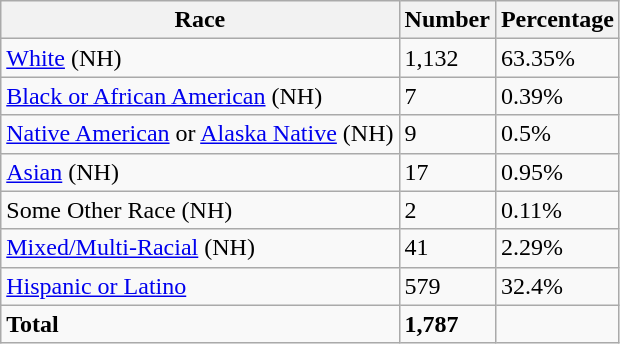<table class="wikitable">
<tr>
<th>Race</th>
<th>Number</th>
<th>Percentage</th>
</tr>
<tr>
<td><a href='#'>White</a> (NH)</td>
<td>1,132</td>
<td>63.35%</td>
</tr>
<tr>
<td><a href='#'>Black or African American</a> (NH)</td>
<td>7</td>
<td>0.39%</td>
</tr>
<tr>
<td><a href='#'>Native American</a> or <a href='#'>Alaska Native</a> (NH)</td>
<td>9</td>
<td>0.5%</td>
</tr>
<tr>
<td><a href='#'>Asian</a> (NH)</td>
<td>17</td>
<td>0.95%</td>
</tr>
<tr>
<td>Some Other Race (NH)</td>
<td>2</td>
<td>0.11%</td>
</tr>
<tr>
<td><a href='#'>Mixed/Multi-Racial</a> (NH)</td>
<td>41</td>
<td>2.29%</td>
</tr>
<tr>
<td><a href='#'>Hispanic or Latino</a></td>
<td>579</td>
<td>32.4%</td>
</tr>
<tr>
<td><strong>Total</strong></td>
<td><strong>1,787</strong></td>
<td></td>
</tr>
</table>
